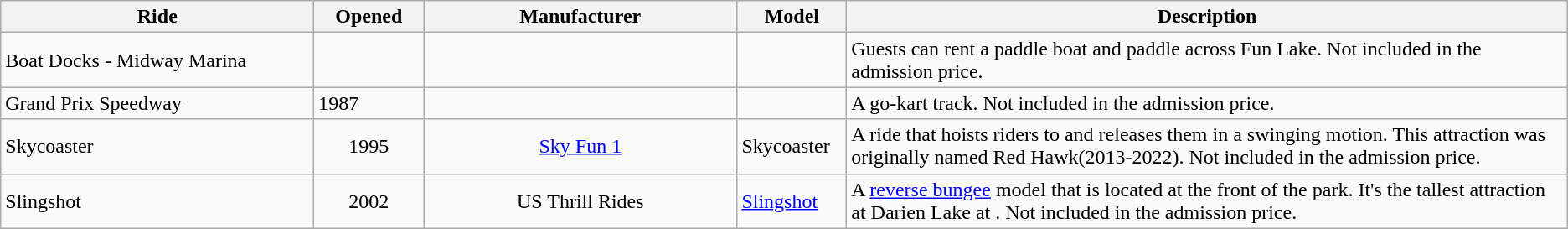<table class="wikitable sortable">
<tr>
<th style="width:20%;">Ride</th>
<th style="width:7%;">Opened</th>
<th style="width:20%;">Manufacturer</th>
<th style="width:7%;">Model</th>
<th style="width:50%;">Description</th>
</tr>
<tr>
<td>Boat Docks - Midway Marina</td>
<td></td>
<td></td>
<td></td>
<td>Guests can rent a paddle boat and paddle across Fun Lake. Not included in the admission price.</td>
</tr>
<tr>
<td>Grand Prix Speedway</td>
<td>1987</td>
<td></td>
<td></td>
<td>A go-kart track. Not included in the admission price.</td>
</tr>
<tr>
<td>Skycoaster</td>
<td style="text-align:center">1995</td>
<td style="text-align:center"><a href='#'>Sky Fun 1</a></td>
<td>Skycoaster</td>
<td>A ride that hoists riders to  and releases them in a swinging motion. This attraction was originally named Red Hawk(2013-2022). Not included in the admission price.</td>
</tr>
<tr>
<td>Slingshot</td>
<td style="text-align:center">2002</td>
<td style="text-align:center">US Thrill Rides</td>
<td><a href='#'>Slingshot</a></td>
<td>A <a href='#'>reverse bungee</a> model that is located at the front of the park. It's the tallest attraction at Darien Lake at . Not included in the admission price.</td>
</tr>
</table>
